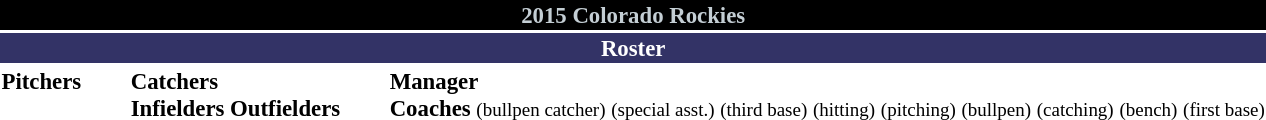<table class="toccolours" style="font-size: 95%;">
<tr>
<th colspan="10" style="background-color: #000000; color: #C4CED4; text-align: center;">2015 Colorado Rockies</th>
</tr>
<tr>
<td colspan="10" style="background-color: #333366; color: #FFFFFF; text-align: center;"><strong>Roster</strong></td>
</tr>
<tr>
<td valign="top"><strong>Pitchers</strong><br> 




























</td>
<td width="25px"></td>
<td valign="top"><strong>Catchers</strong><br>



<strong>Infielders</strong>










<strong>Outfielders</strong>






</td>
<td width="25px"></td>
<td valign="top"><strong>Manager</strong><br>
<strong>Coaches</strong>
 <small>(bullpen catcher)</small>
 <small>(special asst.)</small>
 <small>(third base)</small>
 <small>(hitting)</small>
 <small>(pitching)</small>
 <small>(bullpen)</small>
 <small>(catching)</small>
 <small>(bench)</small> 
 <small>(first base)</small></td>
</tr>
<tr>
</tr>
</table>
